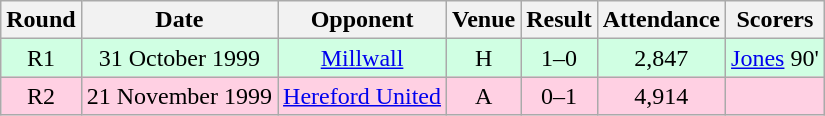<table class= "wikitable " style="font-size:100%; text-align:center">
<tr>
<th>Round</th>
<th>Date</th>
<th>Opponent</th>
<th>Venue</th>
<th>Result</th>
<th>Attendance</th>
<th>Scorers</th>
</tr>
<tr style="background: #d0ffe3;">
<td>R1</td>
<td>31 October 1999</td>
<td><a href='#'>Millwall</a></td>
<td>H</td>
<td>1–0</td>
<td>2,847</td>
<td><a href='#'>Jones</a> 90'</td>
</tr>
<tr style="background: #ffd0e3;">
<td>R2</td>
<td>21 November 1999</td>
<td><a href='#'>Hereford United</a></td>
<td>A</td>
<td>0–1</td>
<td>4,914</td>
<td></td>
</tr>
</table>
